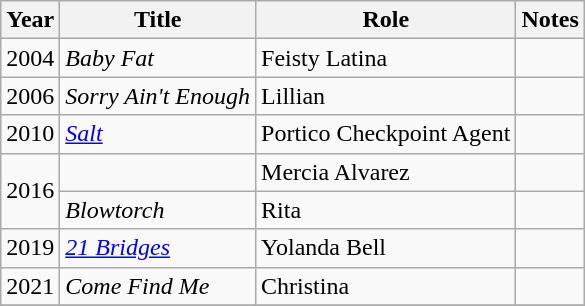<table class="wikitable sortable">
<tr>
<th>Year</th>
<th>Title</th>
<th>Role</th>
<th class="unsortable">Notes</th>
</tr>
<tr>
<td>2004</td>
<td><em>Baby Fat</em></td>
<td>Feisty Latina</td>
<td></td>
</tr>
<tr>
<td>2006</td>
<td><em>Sorry Ain't Enough</em></td>
<td>Lillian</td>
<td></td>
</tr>
<tr>
<td>2010</td>
<td><em><a href='#'>Salt</a></em></td>
<td>Portico Checkpoint Agent</td>
<td></td>
</tr>
<tr>
<td rowspan="2">2016</td>
<td><em></em></td>
<td>Mercia Alvarez</td>
<td></td>
</tr>
<tr>
<td><em>Blowtorch</em></td>
<td>Rita</td>
<td></td>
</tr>
<tr>
<td>2019</td>
<td><em><a href='#'>21 Bridges</a></em></td>
<td>Yolanda Bell</td>
<td></td>
</tr>
<tr>
<td>2021</td>
<td><em>Come Find Me</em></td>
<td>Christina</td>
<td></td>
</tr>
<tr>
</tr>
</table>
